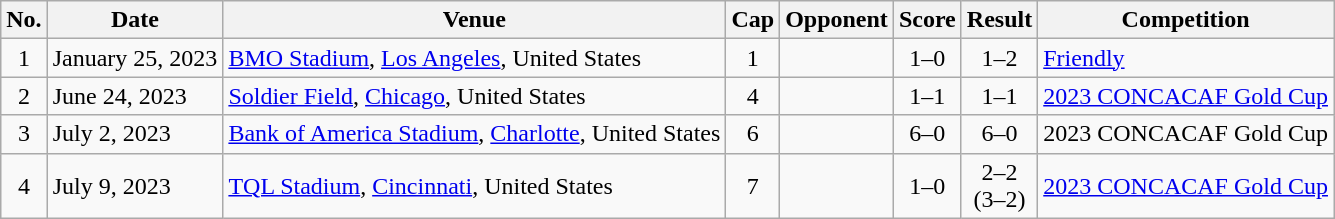<table class="wikitable sortable">
<tr>
<th scope="col">No.</th>
<th scope="col">Date</th>
<th scope="col">Venue</th>
<th scope="col">Cap</th>
<th scope="col">Opponent</th>
<th scope="col">Score</th>
<th scope="col">Result</th>
<th scope="col">Competition</th>
</tr>
<tr>
<td align="center">1</td>
<td>January 25, 2023</td>
<td><a href='#'>BMO Stadium</a>, <a href='#'>Los Angeles</a>, United States</td>
<td align="center">1</td>
<td></td>
<td align="center">1–0</td>
<td align="center">1–2</td>
<td><a href='#'>Friendly</a></td>
</tr>
<tr>
<td align="center">2</td>
<td>June 24, 2023</td>
<td><a href='#'>Soldier Field</a>, <a href='#'>Chicago</a>, United States</td>
<td align="center">4</td>
<td></td>
<td align="center">1–1</td>
<td align="center">1–1</td>
<td><a href='#'>2023 CONCACAF Gold Cup</a></td>
</tr>
<tr>
<td align="center">3</td>
<td>July 2, 2023</td>
<td><a href='#'>Bank of America Stadium</a>, <a href='#'>Charlotte</a>, United States</td>
<td align="center">6</td>
<td></td>
<td align="center">6–0</td>
<td align="center">6–0</td>
<td>2023 CONCACAF Gold Cup</td>
</tr>
<tr>
<td align="center">4</td>
<td>July 9, 2023</td>
<td><a href='#'>TQL Stadium</a>, <a href='#'>Cincinnati</a>, United States</td>
<td align="center">7</td>
<td></td>
<td align="center">1–0</td>
<td align="center">2–2<br>(3–2) </td>
<td><a href='#'>2023 CONCACAF Gold Cup</a></td>
</tr>
</table>
